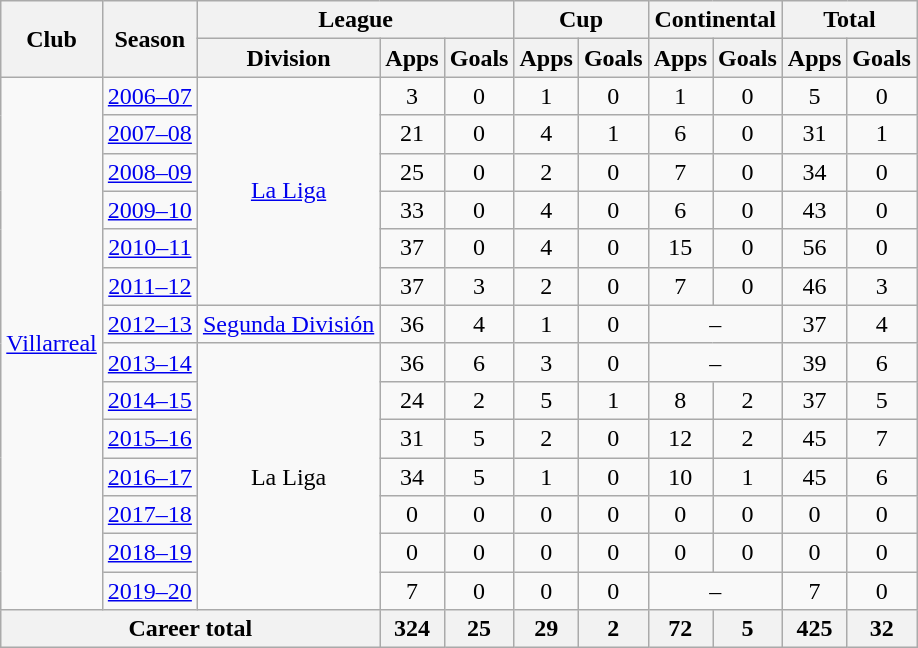<table class="wikitable" style="text-align:center">
<tr>
<th rowspan="2">Club</th>
<th rowspan="2">Season</th>
<th colspan="3">League</th>
<th colspan="2">Cup</th>
<th colspan="2">Continental</th>
<th colspan="2">Total</th>
</tr>
<tr>
<th>Division</th>
<th>Apps</th>
<th>Goals</th>
<th>Apps</th>
<th>Goals</th>
<th>Apps</th>
<th>Goals</th>
<th>Apps</th>
<th>Goals</th>
</tr>
<tr>
<td rowspan="14"><a href='#'>Villarreal</a></td>
<td><a href='#'>2006–07</a></td>
<td rowspan="6"><a href='#'>La Liga</a></td>
<td>3</td>
<td>0</td>
<td>1</td>
<td>0</td>
<td>1</td>
<td>0</td>
<td>5</td>
<td>0</td>
</tr>
<tr>
<td><a href='#'>2007–08</a></td>
<td>21</td>
<td>0</td>
<td>4</td>
<td>1</td>
<td>6</td>
<td>0</td>
<td>31</td>
<td>1</td>
</tr>
<tr>
<td><a href='#'>2008–09</a></td>
<td>25</td>
<td>0</td>
<td>2</td>
<td>0</td>
<td>7</td>
<td>0</td>
<td>34</td>
<td>0</td>
</tr>
<tr>
<td><a href='#'>2009–10</a></td>
<td>33</td>
<td>0</td>
<td>4</td>
<td>0</td>
<td>6</td>
<td>0</td>
<td>43</td>
<td>0</td>
</tr>
<tr>
<td><a href='#'>2010–11</a></td>
<td>37</td>
<td>0</td>
<td>4</td>
<td>0</td>
<td>15</td>
<td>0</td>
<td>56</td>
<td>0</td>
</tr>
<tr>
<td><a href='#'>2011–12</a></td>
<td>37</td>
<td>3</td>
<td>2</td>
<td>0</td>
<td>7</td>
<td>0</td>
<td>46</td>
<td>3</td>
</tr>
<tr>
<td><a href='#'>2012–13</a></td>
<td><a href='#'>Segunda División</a></td>
<td>36</td>
<td>4</td>
<td>1</td>
<td>0</td>
<td colspan="2">–</td>
<td>37</td>
<td>4</td>
</tr>
<tr>
<td><a href='#'>2013–14</a></td>
<td rowspan="7">La Liga</td>
<td>36</td>
<td>6</td>
<td>3</td>
<td>0</td>
<td colspan="2">–</td>
<td>39</td>
<td>6</td>
</tr>
<tr>
<td><a href='#'>2014–15</a></td>
<td>24</td>
<td>2</td>
<td>5</td>
<td>1</td>
<td>8</td>
<td>2</td>
<td>37</td>
<td>5</td>
</tr>
<tr>
<td><a href='#'>2015–16</a></td>
<td>31</td>
<td>5</td>
<td>2</td>
<td>0</td>
<td>12</td>
<td>2</td>
<td>45</td>
<td>7</td>
</tr>
<tr>
<td><a href='#'>2016–17</a></td>
<td>34</td>
<td>5</td>
<td>1</td>
<td>0</td>
<td>10</td>
<td>1</td>
<td>45</td>
<td>6</td>
</tr>
<tr>
<td><a href='#'>2017–18</a></td>
<td>0</td>
<td>0</td>
<td>0</td>
<td>0</td>
<td>0</td>
<td>0</td>
<td>0</td>
<td>0</td>
</tr>
<tr>
<td><a href='#'>2018–19</a></td>
<td>0</td>
<td>0</td>
<td>0</td>
<td>0</td>
<td>0</td>
<td>0</td>
<td>0</td>
<td>0</td>
</tr>
<tr>
<td><a href='#'>2019–20</a></td>
<td>7</td>
<td>0</td>
<td>0</td>
<td>0</td>
<td colspan="2">–</td>
<td>7</td>
<td>0</td>
</tr>
<tr>
<th colspan="3">Career total</th>
<th>324</th>
<th>25</th>
<th>29</th>
<th>2</th>
<th>72</th>
<th>5</th>
<th>425</th>
<th>32</th>
</tr>
</table>
